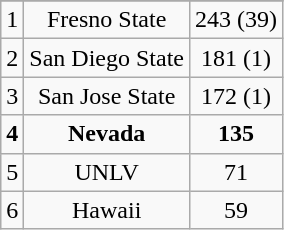<table class="wikitable" style="display: inline-table;">
<tr align="center">
</tr>
<tr align="center">
<td>1</td>
<td>Fresno State</td>
<td>243 (39)</td>
</tr>
<tr align="center">
<td>2</td>
<td>San Diego State</td>
<td>181 (1)</td>
</tr>
<tr align="center">
<td>3</td>
<td>San Jose State</td>
<td>172 (1)</td>
</tr>
<tr align="center">
<td><strong>4</strong></td>
<td><strong>Nevada</strong></td>
<td><strong>135</strong></td>
</tr>
<tr align="center">
<td>5</td>
<td>UNLV</td>
<td>71</td>
</tr>
<tr align="center">
<td>6</td>
<td>Hawaii</td>
<td>59</td>
</tr>
</table>
